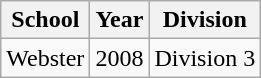<table class="wikitable">
<tr>
<th>School</th>
<th>Year</th>
<th>Division</th>
</tr>
<tr>
<td>Webster</td>
<td>2008</td>
<td>Division 3</td>
</tr>
</table>
